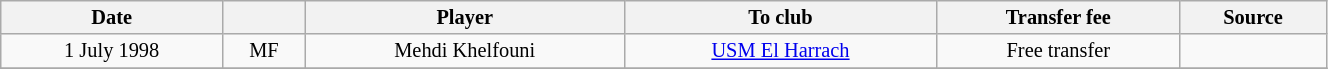<table class="wikitable sortable" style="width:70%; text-align:center; font-size:85%; text-align:centre;">
<tr>
<th>Date</th>
<th></th>
<th>Player</th>
<th>To club</th>
<th>Transfer fee</th>
<th>Source</th>
</tr>
<tr>
<td>1 July 1998</td>
<td>MF</td>
<td> Mehdi Khelfouni</td>
<td><a href='#'>USM El Harrach</a></td>
<td>Free transfer</td>
<td></td>
</tr>
<tr>
</tr>
</table>
